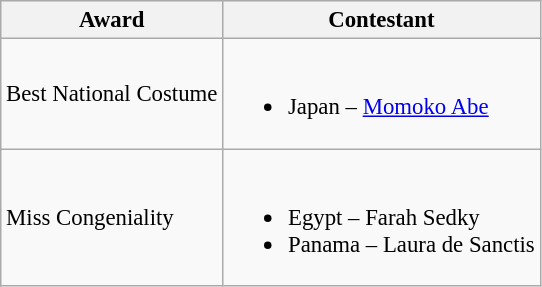<table class="wikitable sortable unsortable" style="font-size: 95%;">
<tr>
<th>Award</th>
<th>Contestant</th>
</tr>
<tr>
<td>Best National Costume</td>
<td><br><ul><li> Japan – <a href='#'>Momoko Abe</a></li></ul></td>
</tr>
<tr>
<td>Miss Congeniality</td>
<td><br><ul><li> Egypt – Farah Sedky</li><li> Panama – Laura de Sanctis</li></ul></td>
</tr>
</table>
